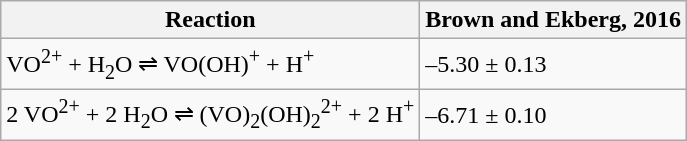<table class="wikitable">
<tr>
<th>Reaction</th>
<th>Brown and Ekberg, 2016</th>
</tr>
<tr>
<td>VO<sup>2+</sup> + H<sub>2</sub>O ⇌ VO(OH)<sup>+</sup> + H<sup>+</sup></td>
<td>–5.30 ± 0.13</td>
</tr>
<tr>
<td>2 VO<sup>2+</sup> + 2 H<sub>2</sub>O ⇌ (VO)<sub>2</sub>(OH)<sub>2</sub><sup>2+</sup> + 2 H<sup>+</sup></td>
<td>–6.71 ± 0.10</td>
</tr>
</table>
